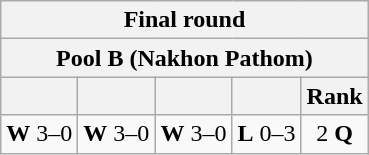<table class="wikitable" style="font-size:100%;">
<tr>
<th colspan=5>Final round</th>
</tr>
<tr>
<th colspan=5>Pool B (Nakhon Pathom)</th>
</tr>
<tr>
<th></th>
<th></th>
<th></th>
<th></th>
<th>Rank</th>
</tr>
<tr align=center>
<td><strong>W</strong> 3–0</td>
<td><strong>W</strong> 3–0</td>
<td><strong>W</strong> 3–0</td>
<td><strong>L</strong> 0–3</td>
<td>2 <strong>Q</strong></td>
</tr>
</table>
